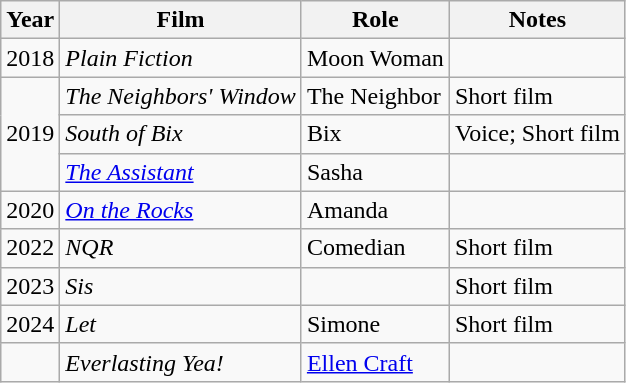<table class="wikitable">
<tr>
<th>Year</th>
<th>Film</th>
<th>Role</th>
<th class="unsortable">Notes</th>
</tr>
<tr>
<td>2018</td>
<td><em>Plain Fiction</em></td>
<td>Moon Woman</td>
<td></td>
</tr>
<tr>
<td rowspan="3">2019</td>
<td><em>The Neighbors' Window</em></td>
<td>The Neighbor</td>
<td>Short film</td>
</tr>
<tr>
<td><em>South of Bix</em></td>
<td>Bix</td>
<td>Voice; Short film</td>
</tr>
<tr>
<td><em><a href='#'>The Assistant</a></em></td>
<td>Sasha</td>
<td></td>
</tr>
<tr>
<td>2020</td>
<td><em><a href='#'>On the Rocks</a></em></td>
<td>Amanda</td>
<td></td>
</tr>
<tr>
<td>2022</td>
<td><em>NQR</em></td>
<td>Comedian</td>
<td>Short film</td>
</tr>
<tr>
<td>2023</td>
<td><em>Sis</em></td>
<td></td>
<td>Short film</td>
</tr>
<tr>
<td>2024</td>
<td><em>Let</em></td>
<td>Simone</td>
<td>Short film</td>
</tr>
<tr>
<td></td>
<td><em>Everlasting Yea!</em></td>
<td><a href='#'>Ellen Craft</a></td>
<td></td>
</tr>
</table>
